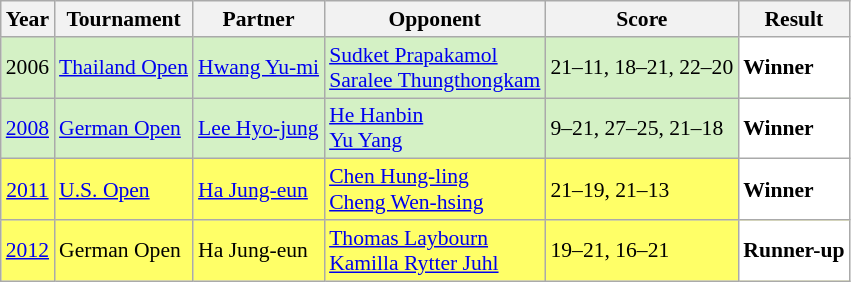<table class="sortable wikitable" style="font-size: 90%;">
<tr>
<th>Year</th>
<th>Tournament</th>
<th>Partner</th>
<th>Opponent</th>
<th>Score</th>
<th>Result</th>
</tr>
<tr style="background:#D4F1C5">
<td align="center">2006</td>
<td align="left"><a href='#'>Thailand Open</a></td>
<td align="left"> <a href='#'>Hwang Yu-mi</a></td>
<td align="left"> <a href='#'>Sudket Prapakamol</a> <br>  <a href='#'>Saralee Thungthongkam</a></td>
<td align="left">21–11, 18–21, 22–20</td>
<td style="text-align:left; background:white"> <strong>Winner</strong></td>
</tr>
<tr style="background:#D4F1C5">
<td align="center"><a href='#'>2008</a></td>
<td align="left"><a href='#'>German Open</a></td>
<td align="left"> <a href='#'>Lee Hyo-jung</a></td>
<td align="left"> <a href='#'>He Hanbin</a> <br>  <a href='#'>Yu Yang</a></td>
<td align="left">9–21, 27–25, 21–18</td>
<td style="text-align:left; background:white"> <strong>Winner</strong></td>
</tr>
<tr style="background:#FFFF67">
<td align="center"><a href='#'>2011</a></td>
<td align="left"><a href='#'>U.S. Open</a></td>
<td align="left"> <a href='#'>Ha Jung-eun</a></td>
<td align="left"> <a href='#'>Chen Hung-ling</a> <br>  <a href='#'>Cheng Wen-hsing</a></td>
<td align="left">21–19, 21–13</td>
<td style="text-align:left; background:white"> <strong>Winner</strong></td>
</tr>
<tr style="background:#FFFF67">
<td align="center"><a href='#'>2012</a></td>
<td align="left">German Open</td>
<td align="left"> Ha Jung-eun</td>
<td align="left"> <a href='#'>Thomas Laybourn</a> <br>  <a href='#'>Kamilla Rytter Juhl</a></td>
<td align="left">19–21, 16–21</td>
<td style="text-align:left; background:white"> <strong>Runner-up</strong></td>
</tr>
</table>
